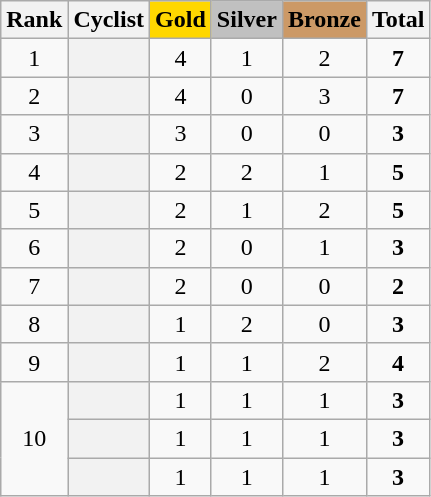<table class="wikitable sortable plainrowheaders" style="text-align: center">
<tr>
<th scope=col>Rank</th>
<th scope=col>Cyclist</th>
<th scope=col style="background-color: gold">Gold</th>
<th scope=col style="background-color: silver">Silver</th>
<th scope=col style="background-color: #cc9966">Bronze</th>
<th scope=col>Total</th>
</tr>
<tr>
<td style="text-align:center">1</td>
<th scope=row align=left></th>
<td>4</td>
<td>1</td>
<td>2</td>
<td><strong>7</strong></td>
</tr>
<tr>
<td style="text-align:center">2</td>
<th scope=row align=left></th>
<td>4</td>
<td>0</td>
<td>3</td>
<td><strong>7</strong></td>
</tr>
<tr>
<td style="text-align:center">3</td>
<th scope=row align=left></th>
<td>3</td>
<td>0</td>
<td>0</td>
<td><strong>3</strong></td>
</tr>
<tr>
<td style="text-align:center">4</td>
<th scope=row align=left></th>
<td>2</td>
<td>2</td>
<td>1</td>
<td><strong>5</strong></td>
</tr>
<tr>
<td style="text-align:center">5</td>
<th scope=row align=left></th>
<td>2</td>
<td>1</td>
<td>2</td>
<td><strong>5</strong></td>
</tr>
<tr>
<td style="text-align:center">6</td>
<th scope=row align=left></th>
<td>2</td>
<td>0</td>
<td>1</td>
<td><strong>3</strong></td>
</tr>
<tr>
<td style="text-align:center">7</td>
<th scope=row align=left></th>
<td>2</td>
<td>0</td>
<td>0</td>
<td><strong>2</strong></td>
</tr>
<tr>
<td style="text-align:center">8</td>
<th scope=row align=left></th>
<td>1</td>
<td>2</td>
<td>0</td>
<td><strong>3</strong></td>
</tr>
<tr>
<td style="text-align:center">9</td>
<th scope=row align=left></th>
<td>1</td>
<td>1</td>
<td>2</td>
<td><strong>4</strong></td>
</tr>
<tr>
<td style="text-align:center" rowspan=3>10</td>
<th scope=row align=left></th>
<td>1</td>
<td>1</td>
<td>1</td>
<td><strong>3</strong></td>
</tr>
<tr>
<th scope=row align=left></th>
<td>1</td>
<td>1</td>
<td>1</td>
<td><strong>3</strong></td>
</tr>
<tr>
<th scope=row align=left></th>
<td>1</td>
<td>1</td>
<td>1</td>
<td><strong>3</strong></td>
</tr>
</table>
